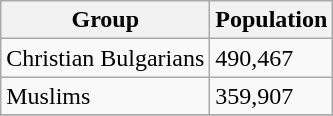<table class="wikitable sortable">
<tr>
<th>Group</th>
<th>Population</th>
</tr>
<tr>
<td>Christian Bulgarians</td>
<td>490,467</td>
</tr>
<tr>
<td>Muslims</td>
<td>359,907</td>
</tr>
<tr>
</tr>
</table>
